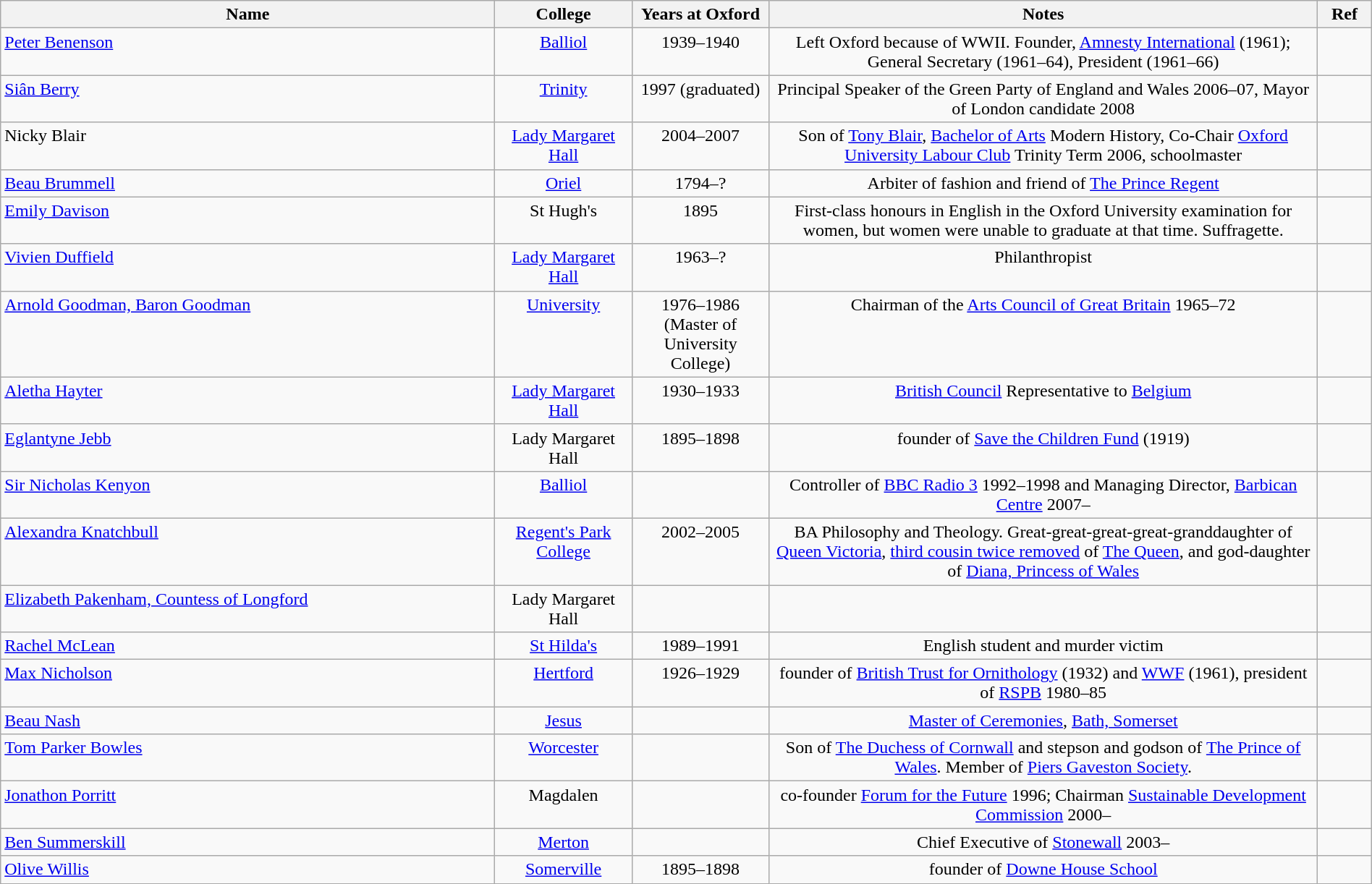<table class="wikitable sortable" style="width:100%">
<tr>
<th width="*">Name</th>
<th width="10%">College</th>
<th width="10%">Years at Oxford</th>
<th width="40%">Notes</th>
<th width="*">Ref</th>
</tr>
<tr valign="top">
<td><a href='#'>Peter Benenson</a></td>
<td align="center"><a href='#'>Balliol</a></td>
<td align="center">1939–1940</td>
<td align="center">Left Oxford because of WWII.  Founder, <a href='#'>Amnesty International</a> (1961); General Secretary (1961–64), President (1961–66)</td>
<td align="center"></td>
</tr>
<tr valign="top">
<td><a href='#'>Siân Berry</a></td>
<td align="center"><a href='#'>Trinity</a></td>
<td align="center">1997 (graduated)</td>
<td align="center">Principal Speaker of the Green Party of England and Wales 2006–07, Mayor of London candidate 2008</td>
<td align="center"></td>
</tr>
<tr valign="top">
<td>Nicky Blair</td>
<td align="center"><a href='#'>Lady Margaret Hall</a></td>
<td align="center">2004–2007</td>
<td align="center">Son of <a href='#'>Tony Blair</a>, <a href='#'>Bachelor of Arts</a> Modern History, Co-Chair <a href='#'>Oxford University Labour Club</a> Trinity Term 2006, schoolmaster</td>
<td align="center"></td>
</tr>
<tr valign="top">
<td><a href='#'>Beau Brummell</a></td>
<td align="center"><a href='#'>Oriel</a></td>
<td align="center">1794–?</td>
<td align="center">Arbiter of fashion and friend of <a href='#'>The Prince Regent</a></td>
<td align="center"></td>
</tr>
<tr valign="top">
<td><a href='#'>Emily Davison</a></td>
<td align="center">St Hugh's</td>
<td align="center">1895</td>
<td align="center">First-class honours in English in the Oxford University examination for women, but women were unable to graduate at that time. Suffragette.</td>
<td align="center"></td>
</tr>
<tr valign="top">
<td><a href='#'>Vivien Duffield</a></td>
<td align="center"><a href='#'>Lady Margaret Hall</a></td>
<td align="center">1963–?</td>
<td align="center">Philanthropist</td>
<td align="center"></td>
</tr>
<tr valign="top">
<td><a href='#'>Arnold Goodman, Baron Goodman</a></td>
<td align="center"><a href='#'>University</a></td>
<td align="center">1976–1986 (Master of University College)</td>
<td align="center">Chairman of the <a href='#'>Arts Council of Great Britain</a> 1965–72</td>
<td align="center"></td>
</tr>
<tr valign="top">
<td><a href='#'>Aletha Hayter</a></td>
<td align="center"><a href='#'>Lady Margaret Hall</a></td>
<td align="center">1930–1933</td>
<td align="center"><a href='#'>British Council</a> Representative to <a href='#'>Belgium</a></td>
<td align="center"></td>
</tr>
<tr valign="top">
<td><a href='#'>Eglantyne Jebb</a></td>
<td align="center">Lady Margaret Hall</td>
<td align="center">1895–1898</td>
<td align="center">founder of <a href='#'>Save the Children Fund</a> (1919)</td>
<td align="center"></td>
</tr>
<tr valign="top">
<td><a href='#'>Sir Nicholas Kenyon</a></td>
<td align="center"><a href='#'>Balliol</a></td>
<td align="center"></td>
<td align="center">Controller of <a href='#'>BBC Radio 3</a> 1992–1998 and Managing Director, <a href='#'>Barbican Centre</a> 2007–</td>
<td align="center"></td>
</tr>
<tr valign="top">
<td><a href='#'>Alexandra Knatchbull</a></td>
<td align="center"><a href='#'>Regent's Park College</a></td>
<td align="center">2002–2005</td>
<td align="center">BA Philosophy and Theology. Great-great-great-great-granddaughter of <a href='#'>Queen Victoria</a>, <a href='#'>third cousin twice removed</a> of <a href='#'>The Queen</a>, and god-daughter of <a href='#'>Diana, Princess of Wales</a></td>
<td align="center"></td>
</tr>
<tr valign="top">
<td><a href='#'>Elizabeth Pakenham, Countess of Longford</a></td>
<td align="center">Lady Margaret Hall</td>
<td align="center"></td>
<td align="center"></td>
<td align="center"></td>
</tr>
<tr valign="top">
<td><a href='#'>Rachel McLean</a></td>
<td align="center"><a href='#'>St Hilda's</a></td>
<td align="center">1989–1991</td>
<td align="center">English student and murder victim</td>
<td align="center"></td>
</tr>
<tr valign="top">
<td><a href='#'>Max Nicholson</a></td>
<td align="center"><a href='#'>Hertford</a></td>
<td align="center">1926–1929</td>
<td align="center">founder of <a href='#'>British Trust for Ornithology</a> (1932) and <a href='#'>WWF</a> (1961), president of <a href='#'>RSPB</a> 1980–85</td>
<td align="center"></td>
</tr>
<tr valign="top">
<td><a href='#'>Beau Nash</a></td>
<td align="center"><a href='#'>Jesus</a></td>
<td align="center"></td>
<td align="center"><a href='#'>Master of Ceremonies</a>, <a href='#'>Bath, Somerset</a></td>
<td align="center"></td>
</tr>
<tr valign="top">
<td><a href='#'>Tom Parker Bowles</a></td>
<td align="center"><a href='#'>Worcester</a></td>
<td align="center"></td>
<td align="center">Son of <a href='#'>The Duchess of Cornwall</a> and stepson and godson of <a href='#'>The Prince of Wales</a>. Member of <a href='#'>Piers Gaveston Society</a>.</td>
<td align="center"></td>
</tr>
<tr valign="top">
<td><a href='#'>Jonathon Porritt</a></td>
<td align="center">Magdalen</td>
<td align="center"></td>
<td align="center">co-founder <a href='#'>Forum for the Future</a> 1996; Chairman <a href='#'>Sustainable Development Commission</a> 2000–</td>
<td align="center"></td>
</tr>
<tr valign="top">
<td><a href='#'>Ben Summerskill</a></td>
<td align="center"><a href='#'>Merton</a></td>
<td align="center"></td>
<td align="center">Chief Executive of <a href='#'>Stonewall</a> 2003–</td>
<td align="center"></td>
</tr>
<tr valign="top">
<td><a href='#'>Olive Willis</a></td>
<td align="center"><a href='#'>Somerville</a></td>
<td align="center">1895–1898</td>
<td align="center">founder of <a href='#'>Downe House School</a></td>
<td align="center"></td>
</tr>
</table>
